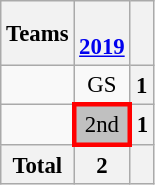<table class="wikitable" style="font-size:95%; text-align: center;">
<tr>
<th>Teams</th>
<th><br><a href='#'>2019</a></th>
<th></th>
</tr>
<tr>
<td align=left></td>
<td>GS</td>
<th>1</th>
</tr>
<tr>
<td align=left></td>
<td style="border: 3px solid red" bgcolor=silver>2nd</td>
<th>1</th>
</tr>
<tr>
<th>Total</th>
<th>2</th>
<th></th>
</tr>
</table>
